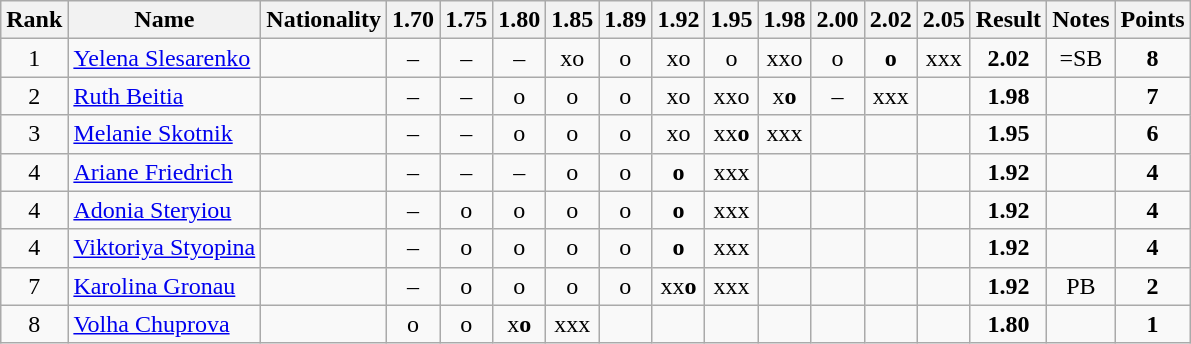<table class="wikitable sortable" style="text-align:center">
<tr>
<th>Rank</th>
<th>Name</th>
<th>Nationality</th>
<th>1.70</th>
<th>1.75</th>
<th>1.80</th>
<th>1.85</th>
<th>1.89</th>
<th>1.92</th>
<th>1.95</th>
<th>1.98</th>
<th>2.00</th>
<th>2.02</th>
<th>2.05</th>
<th>Result</th>
<th>Notes</th>
<th>Points</th>
</tr>
<tr>
<td>1</td>
<td align=left><a href='#'>Yelena Slesarenko</a></td>
<td align=left></td>
<td>–</td>
<td>–</td>
<td>–</td>
<td>xo</td>
<td>o</td>
<td>xo</td>
<td>o</td>
<td>xxo</td>
<td>o</td>
<td><strong>o</strong></td>
<td>xxx</td>
<td><strong>2.02</strong></td>
<td>=SB</td>
<td><strong>8</strong></td>
</tr>
<tr>
<td>2</td>
<td align=left><a href='#'>Ruth Beitia</a></td>
<td align=left></td>
<td>–</td>
<td>–</td>
<td>o</td>
<td>o</td>
<td>o</td>
<td>xo</td>
<td>xxo</td>
<td>x<strong>o</strong></td>
<td>–</td>
<td>xxx</td>
<td></td>
<td><strong>1.98</strong></td>
<td></td>
<td><strong>7</strong></td>
</tr>
<tr>
<td>3</td>
<td align=left><a href='#'>Melanie Skotnik</a></td>
<td align=left></td>
<td>–</td>
<td>–</td>
<td>o</td>
<td>o</td>
<td>o</td>
<td>xo</td>
<td>xx<strong>o</strong></td>
<td>xxx</td>
<td></td>
<td></td>
<td></td>
<td><strong>1.95</strong></td>
<td></td>
<td><strong>6</strong></td>
</tr>
<tr>
<td>4</td>
<td align=left><a href='#'>Ariane Friedrich</a></td>
<td align=left></td>
<td>–</td>
<td>–</td>
<td>–</td>
<td>o</td>
<td>o</td>
<td><strong>o</strong></td>
<td>xxx</td>
<td></td>
<td></td>
<td></td>
<td></td>
<td><strong>1.92</strong></td>
<td></td>
<td><strong>4</strong></td>
</tr>
<tr>
<td>4</td>
<td align=left><a href='#'>Adonia Steryiou</a></td>
<td align=left></td>
<td>–</td>
<td>o</td>
<td>o</td>
<td>o</td>
<td>o</td>
<td><strong>o</strong></td>
<td>xxx</td>
<td></td>
<td></td>
<td></td>
<td></td>
<td><strong>1.92</strong></td>
<td></td>
<td><strong>4</strong></td>
</tr>
<tr>
<td>4</td>
<td align=left><a href='#'>Viktoriya Styopina</a></td>
<td align=left></td>
<td>–</td>
<td>o</td>
<td>o</td>
<td>o</td>
<td>o</td>
<td><strong>o</strong></td>
<td>xxx</td>
<td></td>
<td></td>
<td></td>
<td></td>
<td><strong>1.92</strong></td>
<td></td>
<td><strong>4</strong></td>
</tr>
<tr>
<td>7</td>
<td align=left><a href='#'>Karolina Gronau</a></td>
<td align=left></td>
<td>–</td>
<td>o</td>
<td>o</td>
<td>o</td>
<td>o</td>
<td>xx<strong>o</strong></td>
<td>xxx</td>
<td></td>
<td></td>
<td></td>
<td></td>
<td><strong>1.92</strong></td>
<td>PB</td>
<td><strong>2</strong></td>
</tr>
<tr>
<td>8</td>
<td align=left><a href='#'>Volha Chuprova</a></td>
<td align=left></td>
<td>o</td>
<td>o</td>
<td>x<strong>o</strong></td>
<td>xxx</td>
<td></td>
<td></td>
<td></td>
<td></td>
<td></td>
<td></td>
<td></td>
<td><strong>1.80</strong></td>
<td></td>
<td><strong>1</strong></td>
</tr>
</table>
